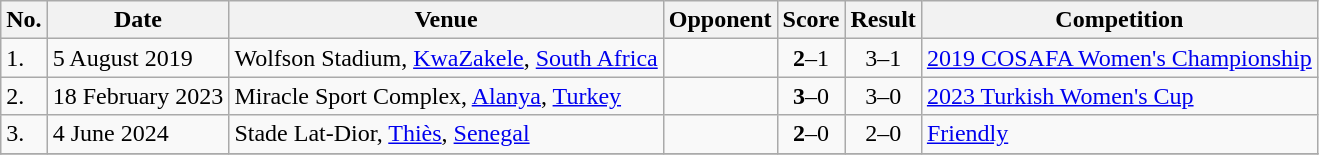<table class="wikitable">
<tr>
<th>No.</th>
<th>Date</th>
<th>Venue</th>
<th>Opponent</th>
<th>Score</th>
<th>Result</th>
<th>Competition</th>
</tr>
<tr>
<td>1.</td>
<td>5 August 2019</td>
<td>Wolfson Stadium, <a href='#'>KwaZakele</a>, <a href='#'>South Africa</a></td>
<td></td>
<td align="center"><strong>2</strong>–1</td>
<td align="center">3–1</td>
<td><a href='#'>2019 COSAFA Women's Championship</a></td>
</tr>
<tr>
<td>2.</td>
<td>18 February 2023</td>
<td>Miracle Sport Complex, <a href='#'>Alanya</a>, <a href='#'>Turkey</a></td>
<td></td>
<td align="center"><strong>3</strong>–0</td>
<td align="center">3–0</td>
<td><a href='#'>2023 Turkish Women's Cup</a></td>
</tr>
<tr>
<td>3.</td>
<td>4 June 2024</td>
<td>Stade Lat-Dior, <a href='#'>Thiès</a>, <a href='#'>Senegal</a></td>
<td></td>
<td align="center"><strong>2</strong>–0</td>
<td align="center">2–0</td>
<td><a href='#'>Friendly</a></td>
</tr>
<tr>
</tr>
</table>
